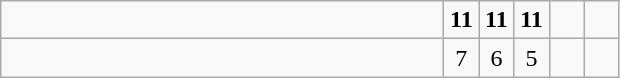<table class="wikitable">
<tr>
<td style="width:18em"></td>
<td align=center style="width:1em"><strong>11</strong></td>
<td align=center style="width:1em"><strong>11</strong></td>
<td align=center style="width:1em"><strong>11</strong></td>
<td align=center style="width:1em"></td>
<td align=center style="width:1em"></td>
</tr>
<tr>
<td style="width:18em"></td>
<td align=center style="width:1em">7</td>
<td align=center style="width:1em">6</td>
<td align=center style="width:1em">5</td>
<td align=center style="width:1em"></td>
<td align=center style="width:1em"></td>
</tr>
</table>
